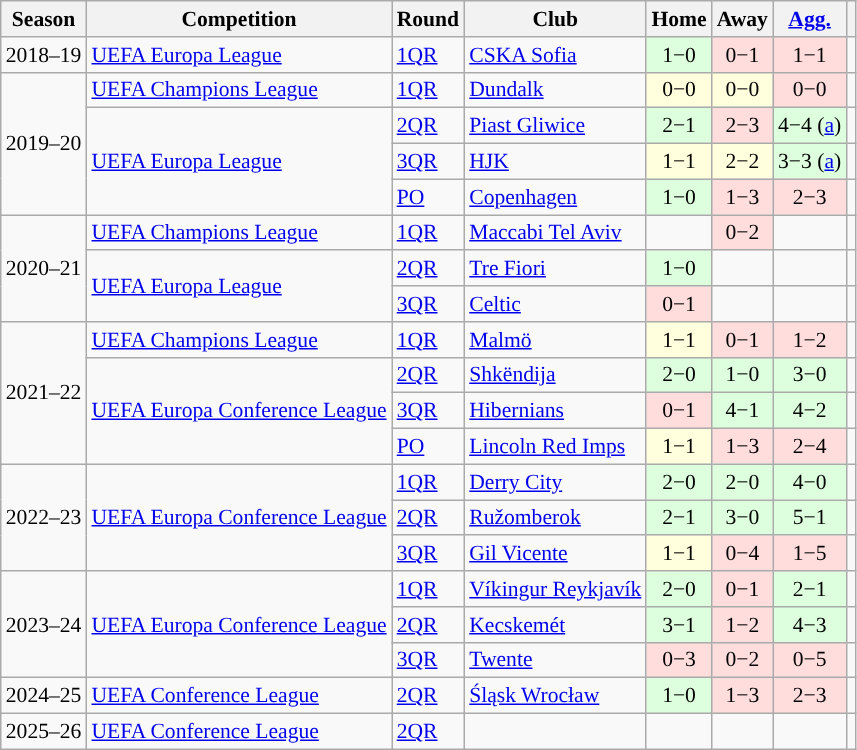<table class="wikitable mw-collapsible mw-collapsed" align=center cellspacing="0" cellpadding="3" style="border:1px solid #AAAAAA;font-size:90%">
<tr>
<th>Season</th>
<th>Competition</th>
<th>Round</th>
<th>Club</th>
<th>Home</th>
<th>Away</th>
<th><a href='#'>Agg.</a></th>
<th></th>
</tr>
<tr>
<td>2018–19</td>
<td><a href='#'>UEFA Europa League</a></td>
<td><a href='#'>1QR</a></td>
<td> <a href='#'>CSKA Sofia</a></td>
<td style="text-align:center; background:#dfd">1−0</td>
<td style="text-align:center; background:#fdd">0−1</td>
<td style="text-align:center; background:#fdd">1−1</td>
<td></td>
</tr>
<tr>
<td rowspan="4">2019–20</td>
<td rowspan="1"><a href='#'>UEFA Champions League</a></td>
<td><a href='#'>1QR</a></td>
<td> <a href='#'>Dundalk</a></td>
<td style="text-align:center; background:#ffd">0−0</td>
<td style="text-align:center; background:#ffd">0−0</td>
<td style="text-align:center; background:#fdd">0−0</td>
<td></td>
</tr>
<tr>
<td rowspan="3"><a href='#'>UEFA Europa League</a></td>
<td><a href='#'>2QR</a></td>
<td> <a href='#'>Piast Gliwice</a></td>
<td style="text-align:center; background:#dfd">2−1</td>
<td style="text-align:center; background:#fdd">2−3</td>
<td style="text-align:center; background:#dfd">4−4 (<a href='#'>a</a>)</td>
<td></td>
</tr>
<tr>
<td><a href='#'>3QR</a></td>
<td> <a href='#'>HJK</a></td>
<td style="text-align:center; background:#ffd">1−1</td>
<td style="text-align:center; background:#ffd">2−2</td>
<td style="text-align:center; background:#dfd">3−3 (<a href='#'>a</a>)</td>
<td></td>
</tr>
<tr>
<td><a href='#'>PO</a></td>
<td> <a href='#'>Copenhagen</a></td>
<td style="text-align:center; background:#dfd">1−0</td>
<td style="text-align:center; background:#fdd">1−3</td>
<td style="text-align:center; background:#fdd">2−3</td>
<td></td>
</tr>
<tr>
<td rowspan="3">2020–21</td>
<td><a href='#'>UEFA Champions League</a></td>
<td><a href='#'>1QR</a></td>
<td> <a href='#'>Maccabi Tel Aviv</a></td>
<td></td>
<td style="text-align:center; background:#fdd">0−2</td>
<td></td>
<td></td>
</tr>
<tr>
<td rowspan="2"><a href='#'>UEFA Europa League</a></td>
<td><a href='#'>2QR</a></td>
<td> <a href='#'>Tre Fiori</a></td>
<td style="text-align:center; background:#dfd">1−0</td>
<td></td>
<td></td>
<td></td>
</tr>
<tr>
<td><a href='#'>3QR</a></td>
<td> <a href='#'>Celtic</a></td>
<td style="text-align:center; background:#fdd">0−1</td>
<td></td>
<td></td>
<td></td>
</tr>
<tr>
<td rowspan="4">2021–22</td>
<td><a href='#'>UEFA Champions League</a></td>
<td><a href='#'>1QR</a></td>
<td> <a href='#'>Malmö</a></td>
<td style="text-align:center; background:#ffd">1−1</td>
<td style="text-align:center; background:#fdd">0−1</td>
<td style="text-align:center; background:#fdd">1−2</td>
<td></td>
</tr>
<tr>
<td rowspan="3"><a href='#'>UEFA Europa Conference League</a></td>
<td><a href='#'>2QR</a></td>
<td> <a href='#'>Shkëndija</a></td>
<td style="text-align:center; background:#dfd">2−0</td>
<td style="text-align:center; background:#dfd">1−0</td>
<td style="text-align:center; background:#dfd">3−0</td>
<td></td>
</tr>
<tr>
<td><a href='#'>3QR</a></td>
<td> <a href='#'>Hibernians</a></td>
<td style="text-align:center; background:#fdd">0−1</td>
<td style="text-align:center; background:#dfd">4−1 </td>
<td style="text-align:center; background:#dfd">4−2</td>
<td></td>
</tr>
<tr>
<td><a href='#'>PO</a></td>
<td> <a href='#'>Lincoln Red Imps</a></td>
<td style="text-align:center; background:#ffd">1−1</td>
<td style="text-align:center; background:#fdd">1−3 </td>
<td style="text-align:center; background:#fdd">2−4</td>
<td></td>
</tr>
<tr>
<td rowspan=3>2022–23</td>
<td rowspan=3><a href='#'>UEFA Europa Conference League</a></td>
<td><a href='#'>1QR</a></td>
<td> <a href='#'>Derry City</a></td>
<td style="text-align:center; background:#dfd">2−0</td>
<td style="text-align:center; background:#dfd">2−0</td>
<td style="text-align:center; background:#dfd">4−0</td>
<td></td>
</tr>
<tr>
<td><a href='#'>2QR</a></td>
<td> <a href='#'>Ružomberok</a></td>
<td style="text-align:center; background:#dfd">2−1</td>
<td style="text-align:center; background:#dfd">3−0</td>
<td style="text-align:center; background:#dfd">5−1</td>
<td></td>
</tr>
<tr>
<td><a href='#'>3QR</a></td>
<td> <a href='#'>Gil Vicente</a></td>
<td style="text-align:center; background:#ffd">1−1</td>
<td style="text-align:center; background:#fdd">0−4</td>
<td style="text-align:center; background:#fdd">1−5</td>
<td></td>
</tr>
<tr>
<td rowspan=3>2023–24</td>
<td rowspan=3><a href='#'>UEFA Europa Conference League</a></td>
<td><a href='#'>1QR</a></td>
<td> <a href='#'>Víkingur Reykjavík</a></td>
<td style="text-align:center; background:#dfd">2−0</td>
<td style="text-align:center; background:#fdd">0−1</td>
<td style="text-align:center; background:#dfd">2−1</td>
<td></td>
</tr>
<tr>
<td><a href='#'>2QR</a></td>
<td> <a href='#'>Kecskemét</a></td>
<td style="text-align:center; background:#dfd">3−1 </td>
<td style="text-align:center; background:#fdd">1−2</td>
<td style="text-align:center; background:#dfd">4−3</td>
<td></td>
</tr>
<tr>
<td><a href='#'>3QR</a></td>
<td> <a href='#'>Twente</a></td>
<td style="text-align:center; background:#fdd">0−3</td>
<td style="text-align:center; background:#fdd">0−2</td>
<td style="text-align:center; background:#fdd">0−5</td>
<td></td>
</tr>
<tr>
<td>2024–25</td>
<td><a href='#'>UEFA Conference League</a></td>
<td><a href='#'>2QR</a></td>
<td> <a href='#'>Śląsk Wrocław</a></td>
<td style="text-align:center; background:#dfd">1−0</td>
<td style="text-align:center; background:#fdd">1−3</td>
<td style="text-align:center; background:#fdd">2−3</td>
<td></td>
</tr>
<tr>
<td>2025–26</td>
<td><a href='#'>UEFA Conference League</a></td>
<td><a href='#'>2QR</a></td>
<td></td>
<td style="text-align:center;"></td>
<td style="text-align:center;"></td>
<td style="text-align:center;"></td>
<td></td>
</tr>
</table>
